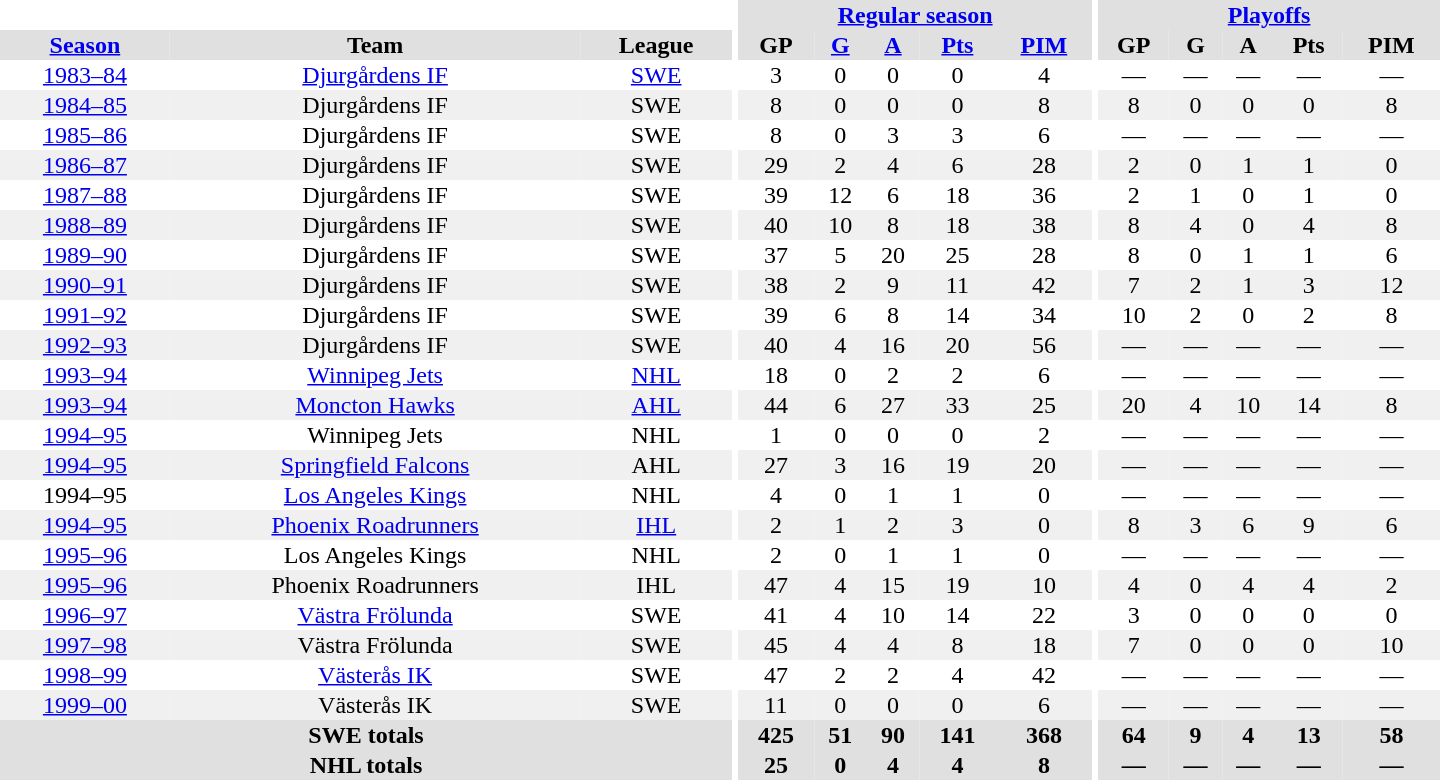<table border="0" cellpadding="1" cellspacing="0" style="text-align:center; width:60em">
<tr bgcolor="#e0e0e0">
<th colspan="3" bgcolor="#ffffff"></th>
<th rowspan="100" bgcolor="#ffffff"></th>
<th colspan="5"><a href='#'>Regular season</a></th>
<th rowspan="100" bgcolor="#ffffff"></th>
<th colspan="5"><a href='#'>Playoffs</a></th>
</tr>
<tr bgcolor="#e0e0e0">
<th><a href='#'>Season</a></th>
<th>Team</th>
<th>League</th>
<th>GP</th>
<th><a href='#'>G</a></th>
<th><a href='#'>A</a></th>
<th><a href='#'>Pts</a></th>
<th><a href='#'>PIM</a></th>
<th>GP</th>
<th>G</th>
<th>A</th>
<th>Pts</th>
<th>PIM</th>
</tr>
<tr>
<td><a href='#'>1983–84</a></td>
<td><a href='#'>Djurgårdens IF</a></td>
<td><a href='#'>SWE</a></td>
<td>3</td>
<td>0</td>
<td>0</td>
<td>0</td>
<td>4</td>
<td>—</td>
<td>—</td>
<td>—</td>
<td>—</td>
<td>—</td>
</tr>
<tr bgcolor="#f0f0f0">
<td><a href='#'>1984–85</a></td>
<td>Djurgårdens IF</td>
<td>SWE</td>
<td>8</td>
<td>0</td>
<td>0</td>
<td>0</td>
<td>8</td>
<td>8</td>
<td>0</td>
<td>0</td>
<td>0</td>
<td>8</td>
</tr>
<tr>
<td><a href='#'>1985–86</a></td>
<td>Djurgårdens IF</td>
<td>SWE</td>
<td>8</td>
<td>0</td>
<td>3</td>
<td>3</td>
<td>6</td>
<td>—</td>
<td>—</td>
<td>—</td>
<td>—</td>
<td>—</td>
</tr>
<tr bgcolor="#f0f0f0">
<td><a href='#'>1986–87</a></td>
<td>Djurgårdens IF</td>
<td>SWE</td>
<td>29</td>
<td>2</td>
<td>4</td>
<td>6</td>
<td>28</td>
<td>2</td>
<td>0</td>
<td>1</td>
<td>1</td>
<td>0</td>
</tr>
<tr>
<td><a href='#'>1987–88</a></td>
<td>Djurgårdens IF</td>
<td>SWE</td>
<td>39</td>
<td>12</td>
<td>6</td>
<td>18</td>
<td>36</td>
<td>2</td>
<td>1</td>
<td>0</td>
<td>1</td>
<td>0</td>
</tr>
<tr bgcolor="#f0f0f0">
<td><a href='#'>1988–89</a></td>
<td>Djurgårdens IF</td>
<td>SWE</td>
<td>40</td>
<td>10</td>
<td>8</td>
<td>18</td>
<td>38</td>
<td>8</td>
<td>4</td>
<td>0</td>
<td>4</td>
<td>8</td>
</tr>
<tr>
<td><a href='#'>1989–90</a></td>
<td>Djurgårdens IF</td>
<td>SWE</td>
<td>37</td>
<td>5</td>
<td>20</td>
<td>25</td>
<td>28</td>
<td>8</td>
<td>0</td>
<td>1</td>
<td>1</td>
<td>6</td>
</tr>
<tr bgcolor="#f0f0f0">
<td><a href='#'>1990–91</a></td>
<td>Djurgårdens IF</td>
<td>SWE</td>
<td>38</td>
<td>2</td>
<td>9</td>
<td>11</td>
<td>42</td>
<td>7</td>
<td>2</td>
<td>1</td>
<td>3</td>
<td>12</td>
</tr>
<tr>
<td><a href='#'>1991–92</a></td>
<td>Djurgårdens IF</td>
<td>SWE</td>
<td>39</td>
<td>6</td>
<td>8</td>
<td>14</td>
<td>34</td>
<td>10</td>
<td>2</td>
<td>0</td>
<td>2</td>
<td>8</td>
</tr>
<tr bgcolor="#f0f0f0">
<td><a href='#'>1992–93</a></td>
<td>Djurgårdens IF</td>
<td>SWE</td>
<td>40</td>
<td>4</td>
<td>16</td>
<td>20</td>
<td>56</td>
<td>—</td>
<td>—</td>
<td>—</td>
<td>—</td>
<td>—</td>
</tr>
<tr>
<td><a href='#'>1993–94</a></td>
<td><a href='#'>Winnipeg Jets</a></td>
<td><a href='#'>NHL</a></td>
<td>18</td>
<td>0</td>
<td>2</td>
<td>2</td>
<td>6</td>
<td>—</td>
<td>—</td>
<td>—</td>
<td>—</td>
<td>—</td>
</tr>
<tr bgcolor="#f0f0f0">
<td><a href='#'>1993–94</a></td>
<td><a href='#'>Moncton Hawks</a></td>
<td><a href='#'>AHL</a></td>
<td>44</td>
<td>6</td>
<td>27</td>
<td>33</td>
<td>25</td>
<td>20</td>
<td>4</td>
<td>10</td>
<td>14</td>
<td>8</td>
</tr>
<tr>
<td><a href='#'>1994–95</a></td>
<td>Winnipeg Jets</td>
<td>NHL</td>
<td>1</td>
<td>0</td>
<td>0</td>
<td>0</td>
<td>2</td>
<td>—</td>
<td>—</td>
<td>—</td>
<td>—</td>
<td>—</td>
</tr>
<tr bgcolor="#f0f0f0">
<td><a href='#'>1994–95</a></td>
<td><a href='#'>Springfield Falcons</a></td>
<td>AHL</td>
<td>27</td>
<td>3</td>
<td>16</td>
<td>19</td>
<td>20</td>
<td>—</td>
<td>—</td>
<td>—</td>
<td>—</td>
<td>—</td>
</tr>
<tr>
<td>1994–95</td>
<td><a href='#'>Los Angeles Kings</a></td>
<td>NHL</td>
<td>4</td>
<td>0</td>
<td>1</td>
<td>1</td>
<td>0</td>
<td>—</td>
<td>—</td>
<td>—</td>
<td>—</td>
<td>—</td>
</tr>
<tr bgcolor="#f0f0f0">
<td><a href='#'>1994–95</a></td>
<td><a href='#'>Phoenix Roadrunners</a></td>
<td><a href='#'>IHL</a></td>
<td>2</td>
<td>1</td>
<td>2</td>
<td>3</td>
<td>0</td>
<td>8</td>
<td>3</td>
<td>6</td>
<td>9</td>
<td>6</td>
</tr>
<tr>
<td><a href='#'>1995–96</a></td>
<td>Los Angeles Kings</td>
<td>NHL</td>
<td>2</td>
<td>0</td>
<td>1</td>
<td>1</td>
<td>0</td>
<td>—</td>
<td>—</td>
<td>—</td>
<td>—</td>
<td>—</td>
</tr>
<tr bgcolor="#f0f0f0">
<td><a href='#'>1995–96</a></td>
<td>Phoenix Roadrunners</td>
<td>IHL</td>
<td>47</td>
<td>4</td>
<td>15</td>
<td>19</td>
<td>10</td>
<td>4</td>
<td>0</td>
<td>4</td>
<td>4</td>
<td>2</td>
</tr>
<tr>
<td><a href='#'>1996–97</a></td>
<td><a href='#'>Västra Frölunda</a></td>
<td>SWE</td>
<td>41</td>
<td>4</td>
<td>10</td>
<td>14</td>
<td>22</td>
<td>3</td>
<td>0</td>
<td>0</td>
<td>0</td>
<td>0</td>
</tr>
<tr bgcolor="#f0f0f0">
<td><a href='#'>1997–98</a></td>
<td>Västra Frölunda</td>
<td>SWE</td>
<td>45</td>
<td>4</td>
<td>4</td>
<td>8</td>
<td>18</td>
<td>7</td>
<td>0</td>
<td>0</td>
<td>0</td>
<td>10</td>
</tr>
<tr>
<td><a href='#'>1998–99</a></td>
<td><a href='#'>Västerås IK</a></td>
<td>SWE</td>
<td>47</td>
<td>2</td>
<td>2</td>
<td>4</td>
<td>42</td>
<td>—</td>
<td>—</td>
<td>—</td>
<td>—</td>
<td>—</td>
</tr>
<tr bgcolor="#f0f0f0">
<td><a href='#'>1999–00</a></td>
<td>Västerås IK</td>
<td>SWE</td>
<td>11</td>
<td>0</td>
<td>0</td>
<td>0</td>
<td>6</td>
<td>—</td>
<td>—</td>
<td>—</td>
<td>—</td>
<td>—</td>
</tr>
<tr bgcolor="#e0e0e0">
<th colspan="3">SWE totals</th>
<th>425</th>
<th>51</th>
<th>90</th>
<th>141</th>
<th>368</th>
<th>64</th>
<th>9</th>
<th>4</th>
<th>13</th>
<th>58</th>
</tr>
<tr bgcolor="#e0e0e0">
<th colspan="3">NHL totals</th>
<th>25</th>
<th>0</th>
<th>4</th>
<th>4</th>
<th>8</th>
<th>—</th>
<th>—</th>
<th>—</th>
<th>—</th>
<th>—</th>
</tr>
</table>
